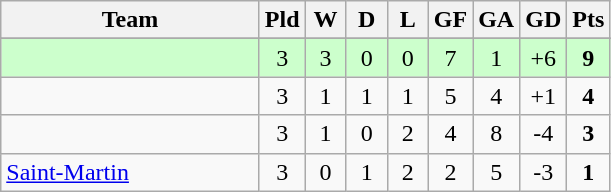<table class="wikitable" style="text-align:center;">
<tr>
<th width=165>Team</th>
<th width=20>Pld</th>
<th width=20>W</th>
<th width=20>D</th>
<th width=20>L</th>
<th width=20>GF</th>
<th width=20>GA</th>
<th width=20>GD</th>
<th width=20>Pts</th>
</tr>
<tr align=center style="background:#f5f5f5;">
</tr>
<tr style="background:#ccffcc;">
<td style= "text-align:left;"></td>
<td>3</td>
<td>3</td>
<td>0</td>
<td>0</td>
<td>7</td>
<td>1</td>
<td>+6</td>
<td><strong>9</strong></td>
</tr>
<tr>
<td style="text-align:left;"></td>
<td>3</td>
<td>1</td>
<td>1</td>
<td>1</td>
<td>5</td>
<td>4</td>
<td>+1</td>
<td><strong>4</strong></td>
</tr>
<tr>
<td style="text-align:left;"></td>
<td>3</td>
<td>1</td>
<td>0</td>
<td>2</td>
<td>4</td>
<td>8</td>
<td>-4</td>
<td><strong>3</strong></td>
</tr>
<tr>
<td style="text-align:left;"> <a href='#'>Saint-Martin</a></td>
<td>3</td>
<td>0</td>
<td>1</td>
<td>2</td>
<td>2</td>
<td>5</td>
<td>-3</td>
<td><strong>1</strong></td>
</tr>
</table>
